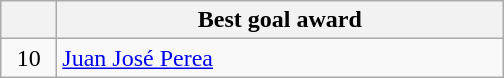<table class="wikitable">
<tr>
<th style="width:30px;"></th>
<th style="width:290px;">Best goal award</th>
</tr>
<tr>
<td style="text-align: center">10</td>
<td><a href='#'>Juan José Perea</a></td>
</tr>
</table>
